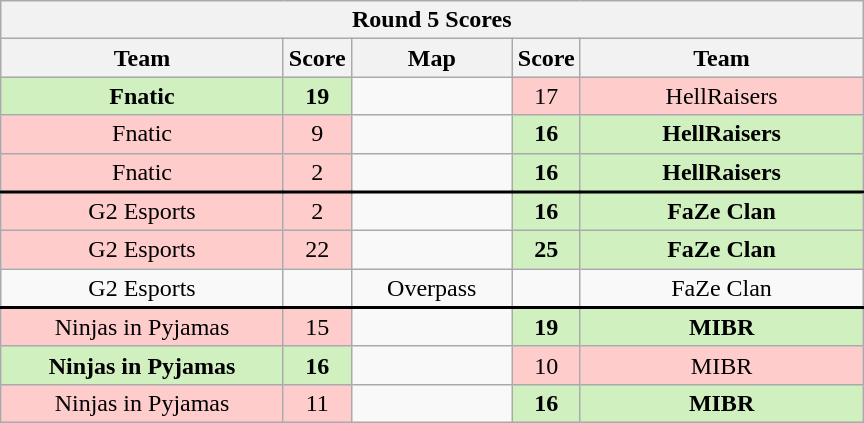<table class="wikitable" style="text-align: center;">
<tr>
<th colspan=5>Round 5 Scores</th>
</tr>
<tr>
<th width="181px">Team</th>
<th width="20px">Score</th>
<th width="100px">Map</th>
<th width="20px">Score</th>
<th width="181px">Team</th>
</tr>
<tr>
<td style="background: #D0F0C0;"><strong>Fnatic</strong></td>
<td style="background: #D0F0C0;"><strong>19</strong></td>
<td></td>
<td style="background: #FFCCCC;">17</td>
<td style="background: #FFCCCC;">HellRaisers</td>
</tr>
<tr>
<td style="background: #FFCCCC;">Fnatic</td>
<td style="background: #FFCCCC;">9</td>
<td></td>
<td style="background: #D0F0C0;"><strong>16</strong></td>
<td style="background: #D0F0C0;"><strong>HellRaisers</strong></td>
</tr>
<tr style="text-align:center;border-width:0 0 2px 0; border-style:solid;border-color:black;">
<td style="background: #FFCCCC;">Fnatic</td>
<td style="background: #FFCCCC;">2</td>
<td></td>
<td style="background: #D0F0C0;"><strong>16</strong></td>
<td style="background: #D0F0C0;"><strong>HellRaisers</strong></td>
</tr>
<tr>
<td style="background: #FFCCCC;">G2 Esports</td>
<td style="background: #FFCCCC;">2</td>
<td></td>
<td style="background: #D0F0C0;"><strong>16</strong></td>
<td style="background: #D0F0C0;"><strong>FaZe Clan</strong></td>
</tr>
<tr>
<td style="background: #FFCCCC;">G2 Esports</td>
<td style="background: #FFCCCC;">22</td>
<td></td>
<td style="background: #D0F0C0;"><strong>25</strong></td>
<td style="background: #D0F0C0;"><strong>FaZe Clan</strong></td>
</tr>
<tr style="text-align:center;border-width:0 0 2px 0; border-style:solid;border-color:black;">
<td>G2 Esports</td>
<td></td>
<td>Overpass</td>
<td></td>
<td>FaZe Clan</td>
</tr>
<tr>
<td style="background: #FFCCCC;">Ninjas in Pyjamas</td>
<td style="background: #FFCCCC;">15</td>
<td></td>
<td style="background: #D0F0C0;"><strong>19</strong></td>
<td style="background: #D0F0C0;"><strong>MIBR</strong></td>
</tr>
<tr>
<td style="background: #D0F0C0;"><strong>Ninjas in Pyjamas</strong></td>
<td style="background: #D0F0C0;"><strong>16</strong></td>
<td></td>
<td style="background: #FFCCCC;">10</td>
<td style="background: #FFCCCC;">MIBR</td>
</tr>
<tr>
<td style="background: #FFCCCC;">Ninjas in Pyjamas</td>
<td style="background: #FFCCCC;">11</td>
<td></td>
<td style="background: #D0F0C0;"><strong>16</strong></td>
<td style="background: #D0F0C0;"><strong>MIBR</strong></td>
</tr>
</table>
